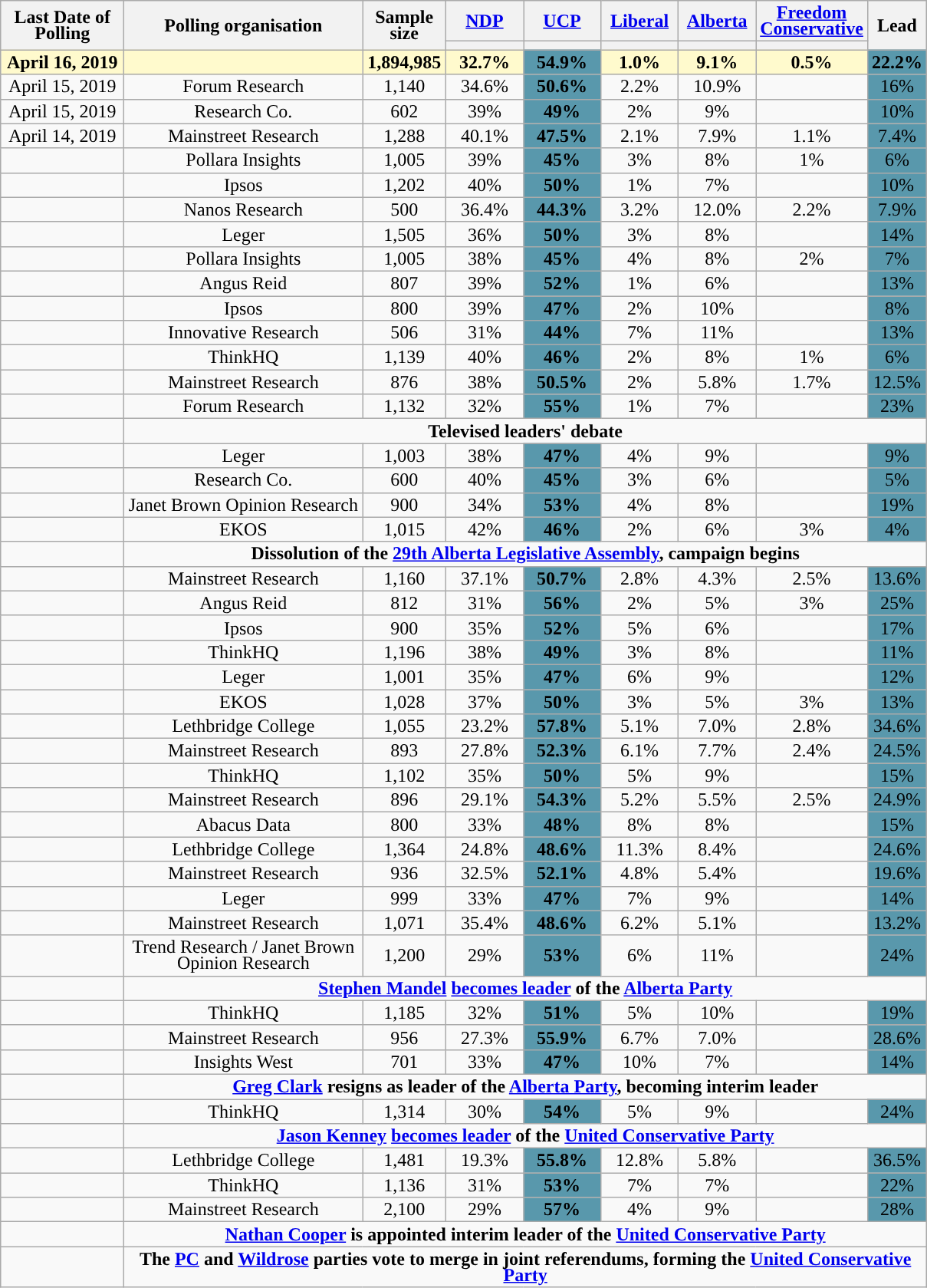<table class="wikitable collapsible sortable" style="text-align:center;line-height:14px">
<tr>
<th style="width:100px;" rowspan="2">Last Date of Polling</th>
<th style="width:200px;" rowspan="2">Polling organisation</th>
<th style="width:65px;" rowspan="2">Sample size</th>
<th style="width:60px;" class="unsortable"><a href='#'>NDP</a></th>
<th style="width:60px;" class="unsortable"><a href='#'>UCP</a></th>
<th style="width:60px;" class="unsortable"><a href='#'>Liberal</a></th>
<th style="width:60px;" class="unsortable"><a href='#'>Alberta</a></th>
<th style="width:60px;" class="unsortable"><a href='#'>Freedom Conservative</a></th>
<th style="width:40px;" rowspan="2">Lead</th>
</tr>
<tr>
<th class="unsortable" style="background:"></th>
<th class="unsortable" style="background:"></th>
<th class="unsortable" style="background:"></th>
<th class="unsortable" style="background:"></th>
<th class="unsortable" style="background:"></th>
</tr>
<tr>
<td style="background:#FFFACD"><strong>April 16, 2019</strong></td>
<td style="background:#FFFACD"><strong></strong></td>
<td style="background:#FFFACD"><strong>1,894,985</strong></td>
<td style="background:#FFFACD"><strong>32.7%</strong></td>
<td style="background:#5998AC"><strong>54.9%</strong></td>
<td style="background:#FFFACD"><strong>1.0%</strong></td>
<td style="background:#FFFACD"><strong>9.1%</strong></td>
<td style="background:#FFFACD"><strong>0.5%</strong></td>
<td style="background:#5998AC"><strong>22.2%</strong></td>
</tr>
<tr>
<td>April 15, 2019</td>
<td>Forum Research</td>
<td>1,140</td>
<td>34.6%</td>
<td style="background:#5998AC"><strong>50.6%</strong></td>
<td>2.2%</td>
<td>10.9%</td>
<td></td>
<td style="background:#5998AC">16%</td>
</tr>
<tr>
<td>April 15, 2019</td>
<td>Research Co.</td>
<td>602</td>
<td>39%</td>
<td style="background:#5998AC"><strong>49%</strong></td>
<td>2%</td>
<td>9%</td>
<td></td>
<td style="background:#5998AC">10%</td>
</tr>
<tr>
<td>April 14, 2019</td>
<td>Mainstreet Research</td>
<td>1,288</td>
<td>40.1%</td>
<td style="background:#5998AC"><strong>47.5%</strong></td>
<td>2.1%</td>
<td>7.9%</td>
<td>1.1%</td>
<td style="background:#5998AC">7.4%</td>
</tr>
<tr>
<td></td>
<td>Pollara Insights</td>
<td>1,005</td>
<td>39%</td>
<td style="background:#5998AC"><strong>45%</strong></td>
<td>3%</td>
<td>8%</td>
<td>1%</td>
<td style="background:#5998AC">6%</td>
</tr>
<tr>
<td></td>
<td>Ipsos</td>
<td>1,202</td>
<td>40%</td>
<td style="background:#5998AC"><strong>50%</strong></td>
<td>1%</td>
<td>7%</td>
<td></td>
<td style="background:#5998AC">10%</td>
</tr>
<tr>
<td></td>
<td>Nanos Research</td>
<td>500</td>
<td>36.4%</td>
<td style="background:#5998AC"><strong>44.3%</strong></td>
<td>3.2%</td>
<td>12.0%</td>
<td>2.2%</td>
<td style="background:#5998AC">7.9%</td>
</tr>
<tr>
<td></td>
<td>Leger</td>
<td>1,505</td>
<td>36%</td>
<td style="background:#5998AC"><strong>50%</strong></td>
<td>3%</td>
<td>8%</td>
<td></td>
<td style="background:#5998AC">14%</td>
</tr>
<tr>
<td></td>
<td>Pollara Insights</td>
<td>1,005</td>
<td>38%</td>
<td style="background:#5998AC"><strong>45%</strong></td>
<td>4%</td>
<td>8%</td>
<td>2%</td>
<td style="background:#5998AC">7%</td>
</tr>
<tr>
<td></td>
<td>Angus Reid</td>
<td>807</td>
<td>39%</td>
<td style="background:#5998AC"><strong>52%</strong></td>
<td>1%</td>
<td>6%</td>
<td></td>
<td style="background:#5998AC">13%</td>
</tr>
<tr>
<td></td>
<td>Ipsos</td>
<td>800</td>
<td>39%</td>
<td style="background:#5998AC"><strong>47%</strong></td>
<td>2%</td>
<td>10%</td>
<td></td>
<td style="background:#5998AC">8%</td>
</tr>
<tr>
<td></td>
<td>Innovative Research</td>
<td>506</td>
<td>31%</td>
<td style="background:#5998AC"><strong>44%</strong></td>
<td>7%</td>
<td>11%</td>
<td></td>
<td style="background:#5998AC">13%</td>
</tr>
<tr>
<td></td>
<td>ThinkHQ</td>
<td>1,139</td>
<td>40%</td>
<td style="background:#5998AC"><strong>46%</strong></td>
<td>2%</td>
<td>8%</td>
<td>1%</td>
<td style="background:#5998AC">6%</td>
</tr>
<tr>
<td></td>
<td>Mainstreet Research</td>
<td>876</td>
<td>38%</td>
<td style="background:#5998AC"><strong>50.5%</strong></td>
<td>2%</td>
<td>5.8%</td>
<td>1.7%</td>
<td style="background:#5998AC">12.5%</td>
</tr>
<tr>
<td></td>
<td>Forum Research</td>
<td>1,132</td>
<td>32%</td>
<td style="background:#5998AC"><strong>55%</strong></td>
<td>1%</td>
<td>7%</td>
<td></td>
<td style="background:#5998AC">23%</td>
</tr>
<tr>
<td></td>
<td colspan="9"><strong>Televised leaders' debate</strong></td>
</tr>
<tr>
<td></td>
<td>Leger</td>
<td>1,003</td>
<td>38%</td>
<td style="background:#5998AC"><strong>47%</strong></td>
<td>4%</td>
<td>9%</td>
<td></td>
<td style="background:#5998AC">9%</td>
</tr>
<tr>
<td></td>
<td>Research Co.</td>
<td>600</td>
<td>40%</td>
<td style="background:#5998AC"><strong>45%</strong></td>
<td>3%</td>
<td>6%</td>
<td></td>
<td style="background:#5998AC">5%</td>
</tr>
<tr>
<td></td>
<td>Janet Brown Opinion Research</td>
<td>900</td>
<td>34%</td>
<td style="background:#5998AC"><strong>53%</strong></td>
<td>4%</td>
<td>8%</td>
<td></td>
<td style="background:#5998AC">19%</td>
</tr>
<tr>
<td></td>
<td>EKOS</td>
<td>1,015</td>
<td>42%</td>
<td style="background:#5998AC"><strong>46%</strong></td>
<td>2%</td>
<td>6%</td>
<td>3%</td>
<td style="background:#5998AC">4%</td>
</tr>
<tr>
<td></td>
<td colspan="9"><strong>Dissolution of the <a href='#'>29th Alberta Legislative Assembly</a>, campaign begins</strong></td>
</tr>
<tr>
<td></td>
<td>Mainstreet Research</td>
<td>1,160</td>
<td>37.1%</td>
<td style="background:#5998AC"><strong>50.7%</strong></td>
<td>2.8%</td>
<td>4.3%</td>
<td>2.5%</td>
<td style="background:#5998AC">13.6%</td>
</tr>
<tr>
<td></td>
<td>Angus Reid</td>
<td>812</td>
<td>31%</td>
<td style="background:#5998AC"><strong>56%</strong></td>
<td>2%</td>
<td>5%</td>
<td>3%</td>
<td style="background:#5998AC">25%</td>
</tr>
<tr>
<td></td>
<td>Ipsos</td>
<td>900</td>
<td>35%</td>
<td style="background:#5998AC"><strong>52%</strong></td>
<td>5%</td>
<td>6%</td>
<td></td>
<td style="background:#5998AC">17%</td>
</tr>
<tr>
<td></td>
<td>ThinkHQ</td>
<td>1,196</td>
<td>38%</td>
<td style="background:#5998AC"><strong>49%</strong></td>
<td>3%</td>
<td>8%</td>
<td></td>
<td style="background:#5998AC">11%</td>
</tr>
<tr>
<td></td>
<td>Leger</td>
<td>1,001</td>
<td>35%</td>
<td style="background:#5998AC"><strong>47%</strong></td>
<td>6%</td>
<td>9%</td>
<td></td>
<td style="background:#5998AC">12%</td>
</tr>
<tr>
<td></td>
<td>EKOS</td>
<td>1,028</td>
<td>37%</td>
<td style="background:#5998AC"><strong>50%</strong></td>
<td>3%</td>
<td>5%</td>
<td>3%</td>
<td style="background:#5998AC">13%</td>
</tr>
<tr>
<td></td>
<td>Lethbridge College</td>
<td>1,055</td>
<td>23.2%</td>
<td style="background:#5998AC"><strong>57.8%</strong></td>
<td>5.1%</td>
<td>7.0%</td>
<td>2.8%</td>
<td style="background:#5998AC">34.6%</td>
</tr>
<tr>
<td></td>
<td>Mainstreet Research</td>
<td>893</td>
<td>27.8%</td>
<td style="background:#5998AC"><strong>52.3%</strong></td>
<td>6.1%</td>
<td>7.7%</td>
<td>2.4%</td>
<td style="background:#5998AC">24.5%</td>
</tr>
<tr>
<td></td>
<td>ThinkHQ</td>
<td>1,102</td>
<td>35%</td>
<td style="background:#5998AC"><strong>50%</strong></td>
<td>5%</td>
<td>9%</td>
<td></td>
<td style="background:#5998AC">15%</td>
</tr>
<tr>
<td></td>
<td>Mainstreet Research</td>
<td>896</td>
<td>29.1%</td>
<td style="background:#5998AC"><strong>54.3%</strong></td>
<td>5.2%</td>
<td>5.5%</td>
<td>2.5%</td>
<td style="background:#5998AC">24.9%</td>
</tr>
<tr>
<td></td>
<td>Abacus Data</td>
<td>800</td>
<td>33%</td>
<td style="background:#5998AC"><strong>48%</strong></td>
<td>8%</td>
<td>8%</td>
<td></td>
<td style="background:#5998AC">15%</td>
</tr>
<tr>
<td></td>
<td>Lethbridge College</td>
<td>1,364</td>
<td>24.8%</td>
<td style="background:#5998AC"><strong>48.6%</strong></td>
<td>11.3%</td>
<td>8.4%</td>
<td></td>
<td style="background:#5998AC">24.6%</td>
</tr>
<tr>
<td></td>
<td>Mainstreet Research</td>
<td>936</td>
<td>32.5%</td>
<td style="background:#5998AC"><strong>52.1%</strong></td>
<td>4.8%</td>
<td>5.4%</td>
<td></td>
<td style="background:#5998AC">19.6%</td>
</tr>
<tr>
<td></td>
<td>Leger</td>
<td>999</td>
<td>33%</td>
<td style="background:#5998AC"><strong>47%</strong></td>
<td>7%</td>
<td>9%</td>
<td></td>
<td style="background:#5998AC">14%</td>
</tr>
<tr>
<td></td>
<td>Mainstreet Research</td>
<td>1,071</td>
<td>35.4%</td>
<td style="background:#5998AC"><strong>48.6%</strong></td>
<td>6.2%</td>
<td>5.1%</td>
<td></td>
<td style="background:#5998AC">13.2%</td>
</tr>
<tr>
<td></td>
<td>Trend Research / Janet Brown Opinion Research</td>
<td>1,200</td>
<td>29%</td>
<td style="background:#5998AC"><strong>53%</strong></td>
<td>6%</td>
<td>11%</td>
<td></td>
<td style="background:#5998AC">24%</td>
</tr>
<tr>
<td></td>
<td colspan="9"><strong><a href='#'>Stephen Mandel</a> <a href='#'>becomes leader</a> of the <a href='#'>Alberta Party</a></strong></td>
</tr>
<tr>
<td></td>
<td>ThinkHQ</td>
<td>1,185</td>
<td>32%</td>
<td style="background:#5998AC"><strong>51%</strong></td>
<td>5%</td>
<td>10%</td>
<td></td>
<td style="background:#5998AC">19%</td>
</tr>
<tr>
<td></td>
<td>Mainstreet Research</td>
<td>956</td>
<td>27.3%</td>
<td style="background:#5998AC"><strong>55.9%</strong></td>
<td>6.7%</td>
<td>7.0%</td>
<td></td>
<td style="background:#5998AC">28.6%</td>
</tr>
<tr>
<td></td>
<td>Insights West</td>
<td>701</td>
<td>33%</td>
<td style="background:#5998AC"><strong>47%</strong></td>
<td>10%</td>
<td>7%</td>
<td></td>
<td style="background:#5998AC">14%</td>
</tr>
<tr>
<td></td>
<td colspan="9"><strong><a href='#'>Greg Clark</a> resigns as leader of the <a href='#'>Alberta Party</a>, becoming interim leader</strong></td>
</tr>
<tr>
<td></td>
<td>ThinkHQ</td>
<td>1,314</td>
<td>30%</td>
<td style="background:#5998AC"><strong>54%</strong></td>
<td>5%</td>
<td>9%</td>
<td></td>
<td style="background:#5998AC">24%</td>
</tr>
<tr>
<td></td>
<td colspan="9"><strong><a href='#'>Jason Kenney</a> <a href='#'>becomes leader</a> of the <a href='#'>United Conservative Party</a></strong></td>
</tr>
<tr>
<td></td>
<td>Lethbridge College</td>
<td>1,481</td>
<td>19.3%</td>
<td style="background:#5998AC"><strong>55.8%</strong></td>
<td>12.8%</td>
<td>5.8%</td>
<td></td>
<td style="background:#5998AC">36.5%</td>
</tr>
<tr>
<td></td>
<td>ThinkHQ</td>
<td>1,136</td>
<td>31%</td>
<td style="background:#5998AC"><strong>53%</strong></td>
<td>7%</td>
<td>7%</td>
<td></td>
<td style="background:#5998AC">22%</td>
</tr>
<tr>
<td></td>
<td>Mainstreet Research</td>
<td>2,100</td>
<td>29%</td>
<td style="background:#5998AC"><strong>57%</strong></td>
<td>4%</td>
<td>9%</td>
<td></td>
<td style="background:#5998AC">28%</td>
</tr>
<tr>
<td></td>
<td colspan="9"><strong><a href='#'>Nathan Cooper</a> is appointed interim leader of the <a href='#'>United Conservative Party</a></strong></td>
</tr>
<tr>
<td></td>
<td colspan="9"><strong>The <a href='#'>PC</a> and <a href='#'>Wildrose</a> parties vote to merge in joint referendums, forming the <a href='#'>United Conservative Party</a></strong></td>
</tr>
</table>
